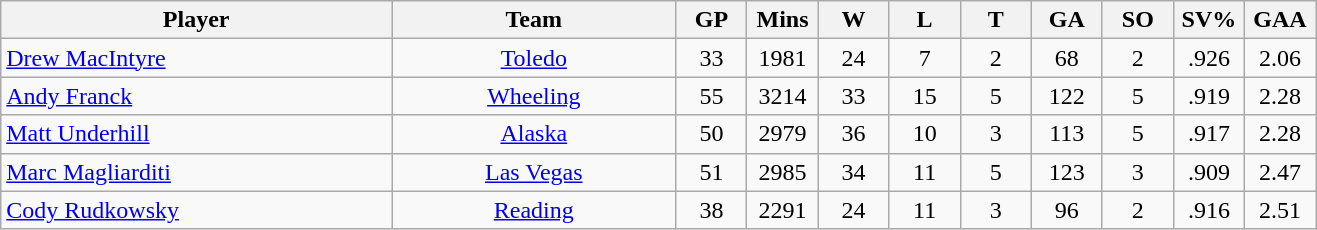<table class="wikitable">
<tr>
<th bgcolor="#DDDDFF" width="27.5%">Player</th>
<th bgcolor="#DDDDFF" width="20%">Team</th>
<th bgcolor="#DDDDFF" width="5%">GP</th>
<th bgcolor="#DDDDFF" width="5%">Mins</th>
<th bgcolor="#DDDDFF" width="5%">W</th>
<th bgcolor="#DDDDFF" width="5%">L</th>
<th bgcolor="#DDDDFF" width="5%">T</th>
<th bgcolor="#DDDDFF" width="5%">GA</th>
<th bgcolor="#DDDDFF" width="5%">SO</th>
<th bgcolor="#DDDDFF" width="5%">SV%</th>
<th bgcolor="#DDDDFF" width="5%">GAA</th>
</tr>
<tr align="center">
<td align="left"><a href='#'>Drew MacIntyre</a></td>
<td><a href='#'>Toledo</a></td>
<td>33</td>
<td>1981</td>
<td>24</td>
<td>7</td>
<td>2</td>
<td>68</td>
<td>2</td>
<td>.926</td>
<td>2.06</td>
</tr>
<tr align="center">
<td align="left"><a href='#'>Andy Franck</a></td>
<td><a href='#'>Wheeling</a></td>
<td>55</td>
<td>3214</td>
<td>33</td>
<td>15</td>
<td>5</td>
<td>122</td>
<td>5</td>
<td>.919</td>
<td>2.28</td>
</tr>
<tr align="center">
<td align="left"><a href='#'>Matt Underhill</a></td>
<td><a href='#'>Alaska</a></td>
<td>50</td>
<td>2979</td>
<td>36</td>
<td>10</td>
<td>3</td>
<td>113</td>
<td>5</td>
<td>.917</td>
<td>2.28</td>
</tr>
<tr align="center">
<td align="left"><a href='#'>Marc Magliarditi</a></td>
<td><a href='#'>Las Vegas</a></td>
<td>51</td>
<td>2985</td>
<td>34</td>
<td>11</td>
<td>5</td>
<td>123</td>
<td>3</td>
<td>.909</td>
<td>2.47</td>
</tr>
<tr align="center">
<td align="left"><a href='#'>Cody Rudkowsky</a></td>
<td><a href='#'>Reading</a></td>
<td>38</td>
<td>2291</td>
<td>24</td>
<td>11</td>
<td>3</td>
<td>96</td>
<td>2</td>
<td>.916</td>
<td>2.51</td>
</tr>
</table>
